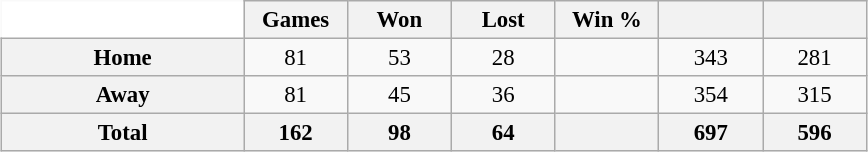<table class="wikitable" style="font-size:95%; text-align:center; width:38em; border:0;margin:0.5em auto;">
<tr>
<td width="28%" style="background:#fff;border:0;"></td>
<th width="12%">Games</th>
<th width="12%">Won</th>
<th width="12%">Lost</th>
<th width="12%">Win %</th>
<th width="12%"></th>
<th width="12%"></th>
</tr>
<tr>
<th>Home</th>
<td>81</td>
<td>53</td>
<td>28</td>
<td></td>
<td>343</td>
<td>281</td>
</tr>
<tr>
<th>Away</th>
<td>81</td>
<td>45</td>
<td>36</td>
<td></td>
<td>354</td>
<td>315</td>
</tr>
<tr>
<th>Total</th>
<th>162</th>
<th>98</th>
<th>64</th>
<th></th>
<th>697</th>
<th>596</th>
</tr>
</table>
